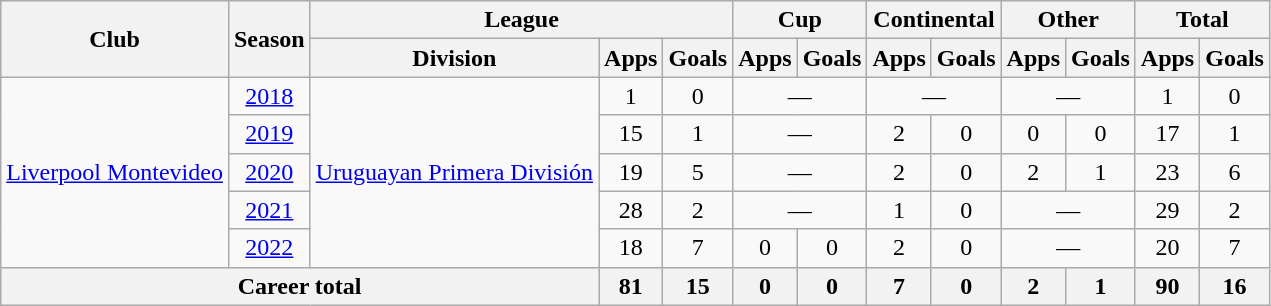<table class="wikitable" Style="text-align: center">
<tr>
<th rowspan="2">Club</th>
<th rowspan="2">Season</th>
<th colspan="3">League</th>
<th colspan="2">Cup</th>
<th colspan="2">Continental</th>
<th colspan="2">Other</th>
<th colspan="2">Total</th>
</tr>
<tr>
<th>Division</th>
<th>Apps</th>
<th>Goals</th>
<th>Apps</th>
<th>Goals</th>
<th>Apps</th>
<th>Goals</th>
<th>Apps</th>
<th>Goals</th>
<th>Apps</th>
<th>Goals</th>
</tr>
<tr>
<td rowspan="5"><a href='#'>Liverpool Montevideo</a></td>
<td><a href='#'>2018</a></td>
<td rowspan="5"><a href='#'>Uruguayan Primera División</a></td>
<td>1</td>
<td>0</td>
<td colspan="2">—</td>
<td colspan="2">—</td>
<td colspan="2">—</td>
<td>1</td>
<td>0</td>
</tr>
<tr>
<td><a href='#'>2019</a></td>
<td>15</td>
<td>1</td>
<td colspan="2">—</td>
<td>2</td>
<td>0</td>
<td>0</td>
<td>0</td>
<td>17</td>
<td>1</td>
</tr>
<tr>
<td><a href='#'>2020</a></td>
<td>19</td>
<td>5</td>
<td colspan="2">—</td>
<td>2</td>
<td>0</td>
<td>2</td>
<td>1</td>
<td>23</td>
<td>6</td>
</tr>
<tr>
<td><a href='#'>2021</a></td>
<td>28</td>
<td>2</td>
<td colspan="2">—</td>
<td>1</td>
<td>0</td>
<td colspan="2">—</td>
<td>29</td>
<td>2</td>
</tr>
<tr>
<td><a href='#'>2022</a></td>
<td>18</td>
<td>7</td>
<td>0</td>
<td>0</td>
<td>2</td>
<td>0</td>
<td colspan="2">—</td>
<td>20</td>
<td>7</td>
</tr>
<tr>
<th colspan="3">Career total</th>
<th>81</th>
<th>15</th>
<th>0</th>
<th>0</th>
<th>7</th>
<th>0</th>
<th>2</th>
<th>1</th>
<th>90</th>
<th>16</th>
</tr>
</table>
